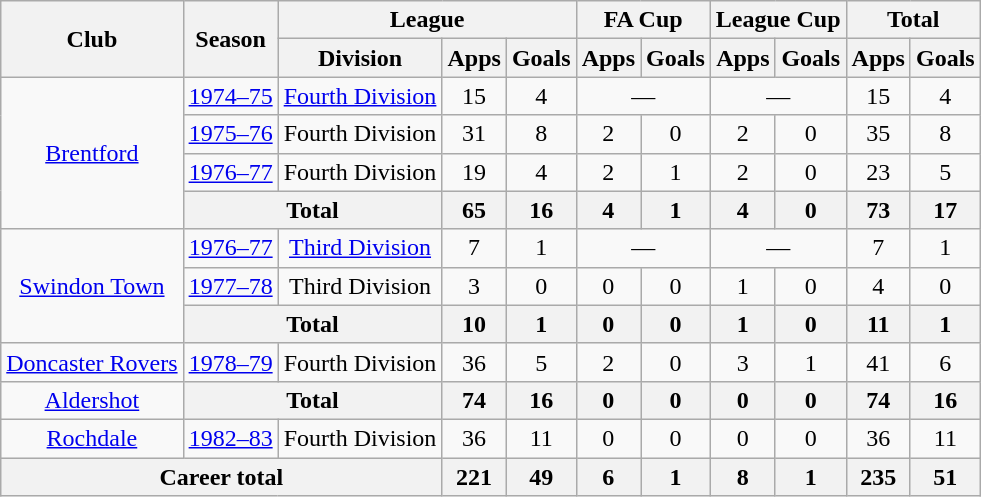<table class="wikitable" style="text-align: center;">
<tr>
<th rowspan="2">Club</th>
<th rowspan="2">Season</th>
<th colspan="3">League</th>
<th colspan="2">FA Cup</th>
<th colspan="2">League Cup</th>
<th colspan="2">Total</th>
</tr>
<tr>
<th>Division</th>
<th>Apps</th>
<th>Goals</th>
<th>Apps</th>
<th>Goals</th>
<th>Apps</th>
<th>Goals</th>
<th>Apps</th>
<th>Goals</th>
</tr>
<tr>
<td rowspan="4"><a href='#'>Brentford</a></td>
<td><a href='#'>1974–75</a></td>
<td><a href='#'>Fourth Division</a></td>
<td>15</td>
<td>4</td>
<td colspan="2">—</td>
<td colspan="2">—</td>
<td>15</td>
<td>4</td>
</tr>
<tr>
<td><a href='#'>1975–76</a></td>
<td>Fourth Division</td>
<td>31</td>
<td>8</td>
<td>2</td>
<td>0</td>
<td>2</td>
<td>0</td>
<td>35</td>
<td>8</td>
</tr>
<tr>
<td><a href='#'>1976–77</a></td>
<td>Fourth Division</td>
<td>19</td>
<td>4</td>
<td>2</td>
<td>1</td>
<td>2</td>
<td>0</td>
<td>23</td>
<td>5</td>
</tr>
<tr>
<th colspan="2">Total</th>
<th>65</th>
<th>16</th>
<th>4</th>
<th>1</th>
<th>4</th>
<th>0</th>
<th>73</th>
<th>17</th>
</tr>
<tr>
<td rowspan="3"><a href='#'>Swindon Town</a></td>
<td><a href='#'>1976–77</a></td>
<td><a href='#'>Third Division</a></td>
<td>7</td>
<td>1</td>
<td colspan="2">—</td>
<td colspan="2">—</td>
<td>7</td>
<td>1</td>
</tr>
<tr>
<td><a href='#'>1977–78</a></td>
<td>Third Division</td>
<td>3</td>
<td>0</td>
<td>0</td>
<td>0</td>
<td>1</td>
<td>0</td>
<td>4</td>
<td>0</td>
</tr>
<tr>
<th colspan="2">Total</th>
<th>10</th>
<th>1</th>
<th>0</th>
<th>0</th>
<th>1</th>
<th>0</th>
<th>11</th>
<th>1</th>
</tr>
<tr>
<td><a href='#'>Doncaster Rovers</a></td>
<td><a href='#'>1978–79</a></td>
<td>Fourth Division</td>
<td>36</td>
<td>5</td>
<td>2</td>
<td>0</td>
<td>3</td>
<td>1</td>
<td>41</td>
<td>6</td>
</tr>
<tr>
<td><a href='#'>Aldershot</a></td>
<th colspan="2">Total</th>
<th>74</th>
<th>16</th>
<th>0</th>
<th>0</th>
<th>0</th>
<th>0</th>
<th>74</th>
<th>16</th>
</tr>
<tr>
<td><a href='#'>Rochdale</a></td>
<td><a href='#'>1982–83</a></td>
<td>Fourth Division</td>
<td>36</td>
<td>11</td>
<td>0</td>
<td>0</td>
<td>0</td>
<td>0</td>
<td>36</td>
<td>11</td>
</tr>
<tr>
<th colspan="3">Career total</th>
<th>221</th>
<th>49</th>
<th>6</th>
<th>1</th>
<th>8</th>
<th>1</th>
<th>235</th>
<th>51</th>
</tr>
</table>
